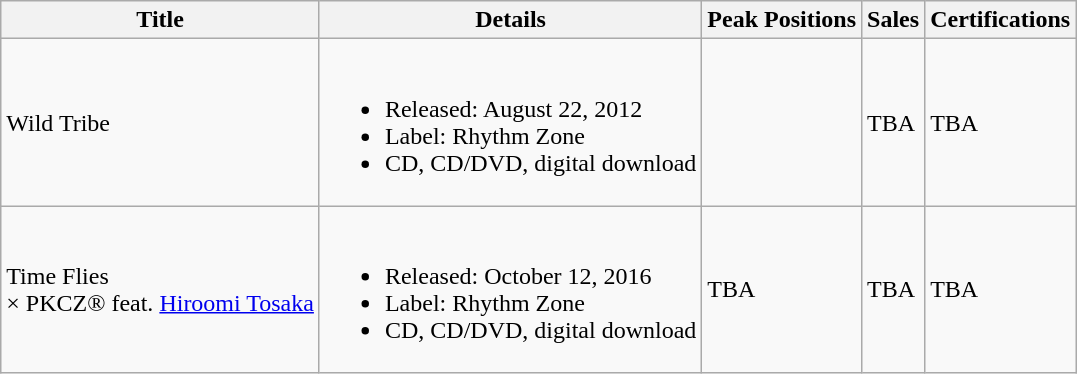<table class="wikitable">
<tr>
<th>Title</th>
<th>Details</th>
<th>Peak Positions</th>
<th>Sales</th>
<th>Certifications</th>
</tr>
<tr>
<td>Wild Tribe</td>
<td><br><ul><li>Released: August 22, 2012</li><li>Label: Rhythm Zone</li><li>CD, CD/DVD, digital download</li></ul></td>
<td></td>
<td>TBA</td>
<td>TBA</td>
</tr>
<tr>
<td>Time Flies<br>× PKCZ® feat. <a href='#'>Hiroomi Tosaka</a></td>
<td><br><ul><li>Released: October 12, 2016</li><li>Label: Rhythm Zone</li><li>CD, CD/DVD, digital download</li></ul></td>
<td>TBA</td>
<td>TBA</td>
<td>TBA</td>
</tr>
</table>
